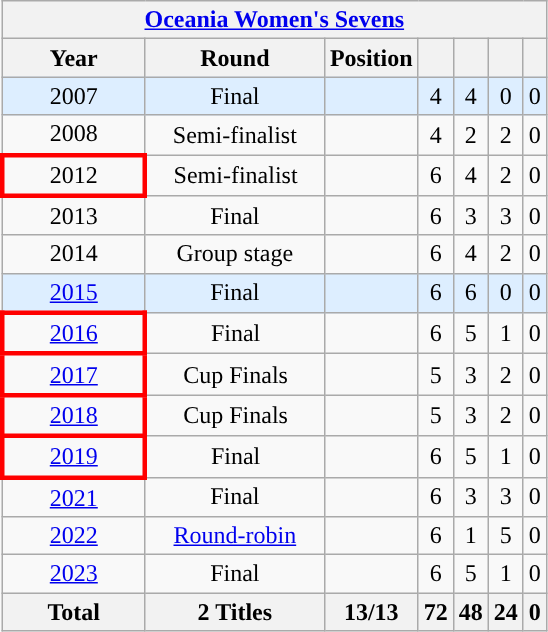<table class="wikitable" style="text-align: center;">
<tr>
<th colspan=7><a href='#'>Oceania Women's Sevens</a></th>
</tr>
<tr>
<th style="width:5.5em;">Year</th>
<th style="width:7em;">Round</th>
<th>Position</th>
<th></th>
<th></th>
<th></th>
<th></th>
</tr>
<tr bgcolor=#ddeeff>
<td> 2007</td>
<td>Final</td>
<td></td>
<td>4</td>
<td>4</td>
<td>0</td>
<td>0</td>
</tr>
<tr>
<td> 2008</td>
<td>Semi-finalist</td>
<td></td>
<td>4</td>
<td>2</td>
<td>2</td>
<td>0</td>
</tr>
<tr>
<td style="border: 3px solid red"> 2012</td>
<td>Semi-finalist</td>
<td></td>
<td>6</td>
<td>4</td>
<td>2</td>
<td>0</td>
</tr>
<tr>
<td> 2013</td>
<td>Final</td>
<td></td>
<td>6</td>
<td>3</td>
<td>3</td>
<td>0</td>
</tr>
<tr>
<td> 2014</td>
<td>Group stage</td>
<td></td>
<td>6</td>
<td>4</td>
<td>2</td>
<td>0</td>
</tr>
<tr bgcolor=#ddeeff>
<td> <a href='#'>2015</a></td>
<td>Final</td>
<td></td>
<td>6</td>
<td>6</td>
<td>0</td>
<td>0</td>
</tr>
<tr>
<td style="border: 3px solid red"> <a href='#'>2016</a></td>
<td>Final</td>
<td></td>
<td>6</td>
<td>5</td>
<td>1</td>
<td>0</td>
</tr>
<tr>
<td style="border: 3px solid red"> <a href='#'>2017</a></td>
<td>Cup Finals</td>
<td></td>
<td>5</td>
<td>3</td>
<td>2</td>
<td>0</td>
</tr>
<tr>
<td style="border: 3px solid red"> <a href='#'>2018</a></td>
<td>Cup Finals</td>
<td></td>
<td>5</td>
<td>3</td>
<td>2</td>
<td>0</td>
</tr>
<tr>
<td style="border: 3px solid red"> <a href='#'>2019</a></td>
<td>Final</td>
<td></td>
<td>6</td>
<td>5</td>
<td>1</td>
<td>0</td>
</tr>
<tr>
<td> <a href='#'>2021</a></td>
<td>Final</td>
<td></td>
<td>6</td>
<td>3</td>
<td>3</td>
<td>0</td>
</tr>
<tr>
<td> <a href='#'>2022</a></td>
<td><a href='#'>Round-robin</a></td>
<td></td>
<td>6</td>
<td>1</td>
<td>5</td>
<td>0</td>
</tr>
<tr>
<td> <a href='#'>2023</a></td>
<td>Final</td>
<td></td>
<td>6</td>
<td>5</td>
<td>1</td>
<td>0</td>
</tr>
<tr>
<th>Total</th>
<th>2 Titles</th>
<th>13/13</th>
<th>72</th>
<th>48</th>
<th>24</th>
<th>0</th>
</tr>
</table>
